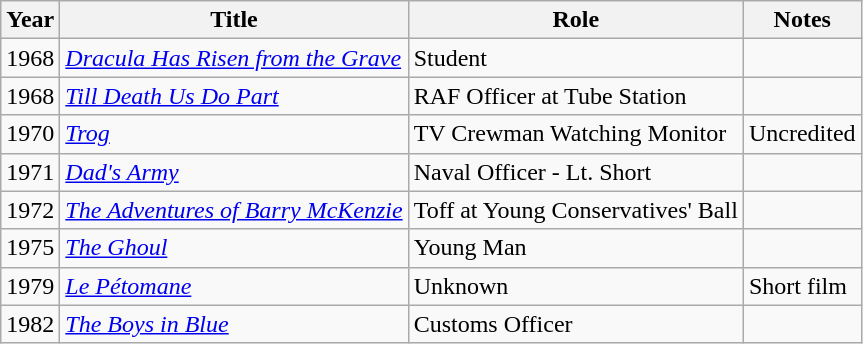<table class="wikitable sortable">
<tr>
<th>Year</th>
<th>Title</th>
<th>Role</th>
<th class="unsortable">Notes</th>
</tr>
<tr>
<td>1968</td>
<td><em><a href='#'>Dracula Has Risen from the Grave</a></em></td>
<td>Student</td>
<td></td>
</tr>
<tr>
<td>1968</td>
<td><em><a href='#'>Till Death Us Do Part</a></em></td>
<td>RAF Officer at Tube Station</td>
<td></td>
</tr>
<tr>
<td>1970</td>
<td><em><a href='#'>Trog</a></em></td>
<td>TV Crewman Watching Monitor</td>
<td>Uncredited</td>
</tr>
<tr>
<td>1971</td>
<td><em><a href='#'>Dad's Army</a></em></td>
<td>Naval Officer - Lt. Short</td>
<td></td>
</tr>
<tr>
<td>1972</td>
<td><em><a href='#'>The Adventures of Barry McKenzie</a></em></td>
<td>Toff at Young Conservatives' Ball</td>
<td></td>
</tr>
<tr>
<td>1975</td>
<td><em><a href='#'>The Ghoul</a></em></td>
<td>Young Man</td>
<td></td>
</tr>
<tr>
<td>1979</td>
<td><em><a href='#'>Le Pétomane</a></em></td>
<td>Unknown</td>
<td>Short film</td>
</tr>
<tr>
<td>1982</td>
<td><em><a href='#'>The Boys in Blue</a></em></td>
<td>Customs Officer</td>
<td></td>
</tr>
</table>
